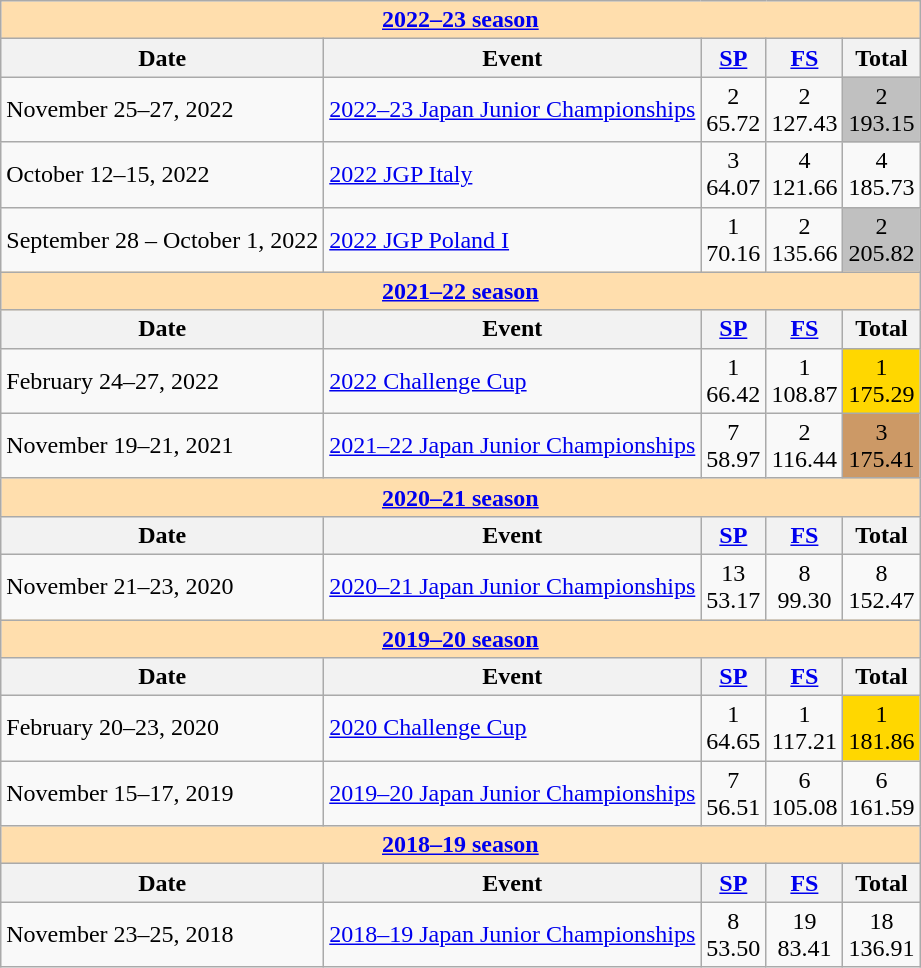<table class="wikitable">
<tr>
<th style="background-color: #ffdead; " colspan=6 align=center><a href='#'>2022–23 season</a></th>
</tr>
<tr>
<th>Date</th>
<th>Event</th>
<th><a href='#'>SP</a></th>
<th><a href='#'>FS</a></th>
<th>Total</th>
</tr>
<tr>
<td>November 25–27, 2022</td>
<td><a href='#'>2022–23 Japan Junior Championships</a></td>
<td align=center>2 <br> 65.72</td>
<td align=center>2 <br> 127.43</td>
<td align=center bgcolor=silver>2 <br> 193.15</td>
</tr>
<tr>
<td>October 12–15, 2022</td>
<td><a href='#'>2022 JGP Italy</a></td>
<td align=center>3 <br> 64.07</td>
<td align=center>4 <br> 121.66</td>
<td align=center>4 <br> 185.73</td>
</tr>
<tr>
<td>September 28 – October 1, 2022</td>
<td><a href='#'>2022 JGP Poland I</a></td>
<td align=center>1 <br> 70.16</td>
<td align=center>2 <br> 135.66</td>
<td align=center bgcolor=silver>2 <br> 205.82</td>
</tr>
<tr>
<th style="background-color: #ffdead; " colspan=6 align=center><a href='#'>2021–22 season</a></th>
</tr>
<tr>
<th>Date</th>
<th>Event</th>
<th><a href='#'>SP</a></th>
<th><a href='#'>FS</a></th>
<th>Total</th>
</tr>
<tr>
<td>February 24–27, 2022</td>
<td><a href='#'>2022 Challenge Cup</a></td>
<td align=center>1 <br> 66.42</td>
<td align=center>1 <br> 108.87</td>
<td align=center bgcolor=gold>1 <br> 175.29</td>
</tr>
<tr>
<td>November 19–21, 2021</td>
<td><a href='#'>2021–22 Japan Junior Championships</a></td>
<td align=center>7 <br> 58.97</td>
<td align=center>2 <br> 116.44</td>
<td align=center bgcolor=cc9966>3 <br> 175.41</td>
</tr>
<tr>
<th style="background-color: #ffdead; " colspan=6 align=center><a href='#'>2020–21 season</a></th>
</tr>
<tr>
<th>Date</th>
<th>Event</th>
<th><a href='#'>SP</a></th>
<th><a href='#'>FS</a></th>
<th>Total</th>
</tr>
<tr>
<td>November 21–23, 2020</td>
<td><a href='#'>2020–21 Japan Junior Championships</a></td>
<td align=center>13 <br> 53.17</td>
<td align=center>8 <br> 99.30</td>
<td align=center>8 <br> 152.47</td>
</tr>
<tr>
<th style="background-color: #ffdead; " colspan=6 align=center><a href='#'>2019–20 season</a></th>
</tr>
<tr>
<th>Date</th>
<th>Event</th>
<th><a href='#'>SP</a></th>
<th><a href='#'>FS</a></th>
<th>Total</th>
</tr>
<tr>
<td>February 20–23, 2020</td>
<td><a href='#'>2020 Challenge Cup</a></td>
<td align=center>1 <br> 64.65</td>
<td align=center>1 <br> 117.21</td>
<td align=center bgcolor=gold>1 <br> 181.86</td>
</tr>
<tr>
<td>November 15–17, 2019</td>
<td><a href='#'>2019–20 Japan Junior Championships</a></td>
<td align=center>7 <br> 56.51</td>
<td align=center>6 <br> 105.08</td>
<td align=center>6 <br> 161.59</td>
</tr>
<tr>
<th style="background-color: #ffdead; " colspan=6 align=center><a href='#'>2018–19 season</a></th>
</tr>
<tr>
<th>Date</th>
<th>Event</th>
<th><a href='#'>SP</a></th>
<th><a href='#'>FS</a></th>
<th>Total</th>
</tr>
<tr>
<td>November 23–25, 2018</td>
<td><a href='#'>2018–19 Japan Junior Championships</a></td>
<td align=center>8 <br> 53.50</td>
<td align=center>19 <br> 83.41</td>
<td align=center>18 <br> 136.91</td>
</tr>
</table>
